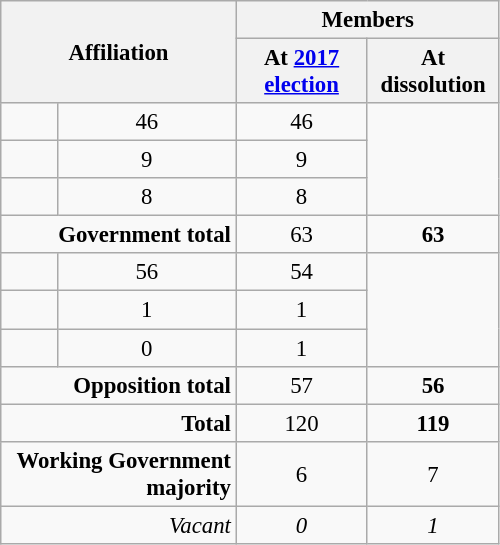<table class="wikitable" border="1" style="font-size:95%; width:250pt; text-align:center">
<tr>
<th colspan="2" rowspan="2" style="text-align:center;vertical-align:middle; ">Affiliation</th>
<th colspan="2" style="vertical-align:top;">Members</th>
</tr>
<tr>
<th>At <a href='#'>2017 election</a></th>
<th>At dissolution</th>
</tr>
<tr>
<td></td>
<td>46</td>
<td>46</td>
</tr>
<tr>
<td> </td>
<td>9</td>
<td>9</td>
</tr>
<tr>
<td> </td>
<td>8</td>
<td>8</td>
</tr>
<tr>
<td colspan="2" style="text-align:right; "><strong>Government total</strong></td>
<td>63</td>
<td><strong>63</strong></td>
</tr>
<tr>
<td></td>
<td>56</td>
<td>54</td>
</tr>
<tr>
<td></td>
<td>1</td>
<td>1</td>
</tr>
<tr>
<td></td>
<td>0</td>
<td>1</td>
</tr>
<tr>
<td colspan="2" style="text-align:right; "><strong>Opposition total</strong></td>
<td>57</td>
<td><strong>56</strong></td>
</tr>
<tr>
<td colspan="2" style="text-align:right; "><strong>Total</strong></td>
<td>120</td>
<td><strong>119</strong></td>
</tr>
<tr>
<td colspan="2" style="text-align:right; "><strong>Working Government majority</strong></td>
<td>6</td>
<td>7</td>
</tr>
<tr>
<td colspan="2" style="text-align:right; "><em>Vacant</em></td>
<td><em>0</em></td>
<td><em>1</em></td>
</tr>
</table>
